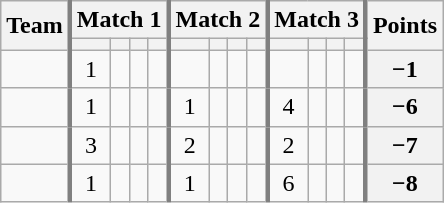<table class="wikitable sortable" style="text-align:center;">
<tr>
<th rowspan=2>Team</th>
<th colspan=4 style="border-left:3px solid gray">Match 1</th>
<th colspan=4 style="border-left:3px solid gray">Match 2</th>
<th colspan=4 style="border-left:3px solid gray">Match 3</th>
<th rowspan=2 style="border-left:3px solid gray">Points</th>
</tr>
<tr>
<th style="border-left:3px solid gray"></th>
<th></th>
<th></th>
<th></th>
<th style="border-left:3px solid gray"></th>
<th></th>
<th></th>
<th></th>
<th style="border-left:3px solid gray"></th>
<th></th>
<th></th>
<th></th>
</tr>
<tr>
<td align=left></td>
<td style="border-left:3px solid gray">1</td>
<td></td>
<td></td>
<td></td>
<td style="border-left:3px solid gray"></td>
<td></td>
<td></td>
<td></td>
<td style="border-left:3px solid gray"></td>
<td></td>
<td></td>
<td></td>
<th style="border-left:3px solid gray">−1</th>
</tr>
<tr>
<td align=left></td>
<td style="border-left:3px solid gray">1</td>
<td></td>
<td></td>
<td></td>
<td style="border-left:3px solid gray">1</td>
<td></td>
<td></td>
<td></td>
<td style="border-left:3px solid gray">4</td>
<td></td>
<td></td>
<td></td>
<th style="border-left:3px solid gray">−6</th>
</tr>
<tr>
<td align=left></td>
<td style="border-left:3px solid gray">3</td>
<td></td>
<td></td>
<td></td>
<td style="border-left:3px solid gray">2</td>
<td></td>
<td></td>
<td></td>
<td style="border-left:3px solid gray">2</td>
<td></td>
<td></td>
<td></td>
<th style="border-left:3px solid gray">−7</th>
</tr>
<tr>
<td align=left></td>
<td style="border-left:3px solid gray">1</td>
<td></td>
<td></td>
<td></td>
<td style="border-left:3px solid gray">1</td>
<td></td>
<td></td>
<td></td>
<td style="border-left:3px solid gray">6</td>
<td></td>
<td></td>
<td></td>
<th style="border-left:3px solid gray">−8</th>
</tr>
</table>
